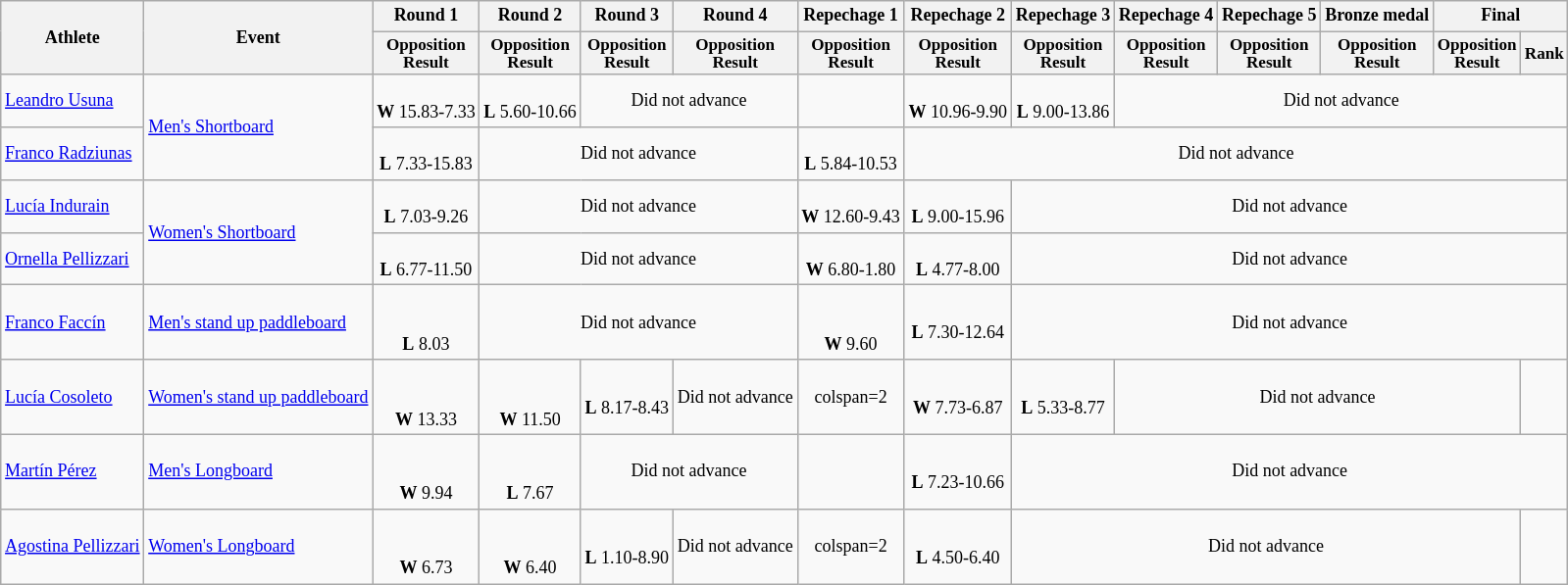<table class=wikitable style=font-size:75%;text-align:center>
<tr>
<th rowspan=2>Athlete</th>
<th rowspan=2>Event</th>
<th>Round 1</th>
<th>Round 2</th>
<th>Round 3</th>
<th>Round 4</th>
<th>Repechage 1</th>
<th>Repechage 2</th>
<th>Repechage 3</th>
<th>Repechage 4</th>
<th>Repechage 5</th>
<th>Bronze medal</th>
<th colspan=2>Final</th>
</tr>
<tr style=font-size:95%>
<th>Opposition<br>Result</th>
<th>Opposition<br>Result</th>
<th>Opposition<br>Result</th>
<th>Opposition<br>Result</th>
<th>Opposition<br>Result</th>
<th>Opposition<br>Result</th>
<th>Opposition<br>Result</th>
<th>Opposition<br>Result</th>
<th>Opposition<br>Result</th>
<th>Opposition<br>Result</th>
<th>Opposition<br>Result</th>
<th>Rank</th>
</tr>
<tr>
<td align=left><a href='#'>Leandro Usuna</a></td>
<td align=left rowspan=2><a href='#'>Men's Shortboard</a></td>
<td><br><strong>W</strong> 15.83-7.33</td>
<td><br><strong>L</strong> 5.60-10.66</td>
<td colspan=2>Did not advance</td>
<td></td>
<td><br><strong>W</strong> 10.96-9.90</td>
<td><br><strong>L</strong> 9.00-13.86</td>
<td colspan=5>Did not advance</td>
</tr>
<tr>
<td align=left><a href='#'>Franco Radziunas</a></td>
<td><br><strong>L</strong> 7.33-15.83</td>
<td colspan=3>Did not advance</td>
<td><br><strong>L</strong> 5.84-10.53</td>
<td colspan=7>Did not advance</td>
</tr>
<tr>
<td align=left><a href='#'>Lucía Indurain</a></td>
<td align=left rowspan=2><a href='#'>Women's Shortboard</a></td>
<td><br><strong>L</strong> 7.03-9.26</td>
<td colspan=3>Did not advance</td>
<td><br><strong>W</strong> 12.60-9.43</td>
<td><br><strong>L</strong> 9.00-15.96</td>
<td colspan=6>Did not advance</td>
</tr>
<tr>
<td align=left><a href='#'>Ornella Pellizzari</a></td>
<td><br><strong>L</strong> 6.77-11.50</td>
<td colspan=3>Did not advance</td>
<td><br><strong>W</strong> 6.80-1.80</td>
<td><br><strong>L</strong> 4.77-8.00</td>
<td colspan=6>Did not advance</td>
</tr>
<tr>
<td align=left><a href='#'>Franco Faccín</a></td>
<td align=left><a href='#'>Men's stand up paddleboard</a></td>
<td><br><br><strong>L</strong> 8.03</td>
<td colspan=3>Did not advance</td>
<td><br><br><strong>W</strong> 9.60</td>
<td><br><strong>L</strong> 7.30-12.64</td>
<td colspan=6>Did not advance</td>
</tr>
<tr>
<td align=left><a href='#'>Lucía Cosoleto</a></td>
<td align=left><a href='#'>Women's stand up paddleboard</a></td>
<td><br><br><strong>W</strong> 13.33</td>
<td><br><br><strong>W</strong> 11.50</td>
<td><br> <strong>L</strong> 8.17-8.43</td>
<td>Did not advance</td>
<td>colspan=2 </td>
<td><br><strong>W</strong> 7.73-6.87</td>
<td><br><strong>L</strong> 5.33-8.77</td>
<td colspan=4>Did not advance</td>
</tr>
<tr>
<td align=left><a href='#'>Martín Pérez</a></td>
<td align=left><a href='#'>Men's Longboard</a></td>
<td><br><br><strong>W</strong> 9.94</td>
<td><br><br><strong>L</strong> 7.67</td>
<td colspan=2>Did not advance</td>
<td></td>
<td><br><strong>L</strong> 7.23-10.66</td>
<td colspan=6>Did not advance</td>
</tr>
<tr>
<td align=left><a href='#'>Agostina Pellizzari</a></td>
<td align=left><a href='#'>Women's Longboard</a></td>
<td><br><br><strong>W</strong> 6.73</td>
<td><br><br><strong>W</strong> 6.40</td>
<td><br><strong>L</strong> 1.10-8.90</td>
<td>Did not advance</td>
<td>colspan=2 </td>
<td><br><strong>L</strong> 4.50-6.40</td>
<td colspan=5>Did not advance</td>
</tr>
</table>
